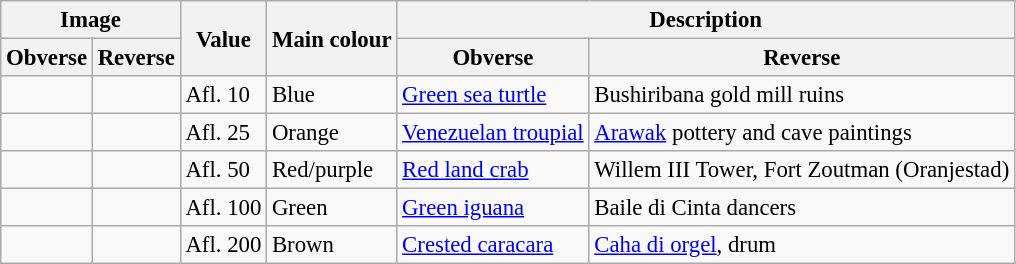<table class="wikitable" style="font-size: 95%">
<tr>
<th colspan=2>Image</th>
<th rowspan=2>Value</th>
<th rowspan=2>Main colour</th>
<th colspan=2>Description</th>
</tr>
<tr>
<th>Obverse</th>
<th>Reverse</th>
<th>Obverse</th>
<th>Reverse</th>
</tr>
<tr>
<td style="text-align:center;"></td>
<td style="text-align:center;"></td>
<td>Afl. 10</td>
<td>Blue</td>
<td><a href='#'>Green sea turtle</a></td>
<td>Bushiribana gold mill ruins</td>
</tr>
<tr>
<td style="text-align:center;"></td>
<td style="text-align:center;"></td>
<td>Afl. 25</td>
<td>Orange</td>
<td><a href='#'>Venezuelan troupial</a></td>
<td><a href='#'>Arawak</a> pottery and cave paintings</td>
</tr>
<tr>
<td style="text-align:center;"></td>
<td style="text-align:center;"></td>
<td>Afl. 50</td>
<td>Red/purple</td>
<td><a href='#'>Red land crab</a></td>
<td>Willem III Tower, Fort Zoutman (Oranjestad)</td>
</tr>
<tr>
<td style="text-align:center;"></td>
<td style="text-align:center;"></td>
<td>Afl. 100</td>
<td>Green</td>
<td><a href='#'>Green iguana</a></td>
<td>Baile di Cinta dancers</td>
</tr>
<tr>
<td style="text-align:center;"></td>
<td style="text-align:center;"></td>
<td>Afl. 200</td>
<td>Brown</td>
<td><a href='#'>Crested caracara</a></td>
<td><a href='#'>Caha di orgel</a>, drum</td>
</tr>
</table>
